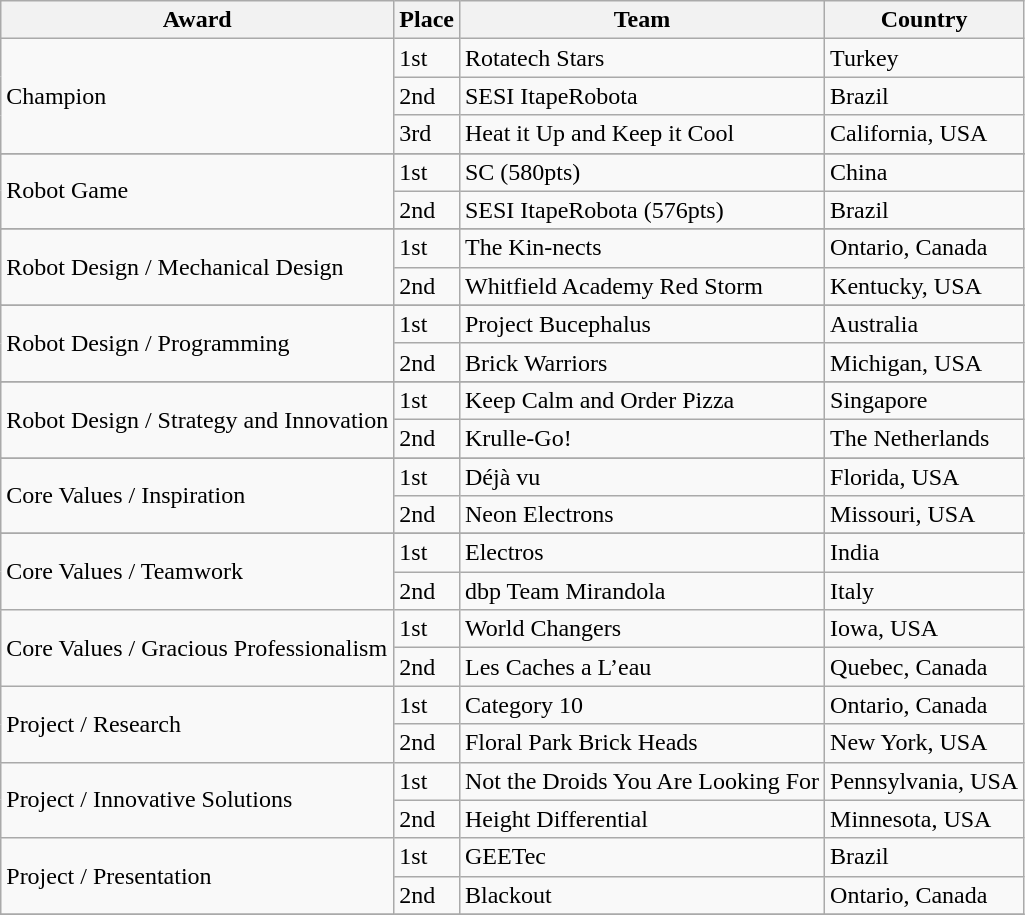<table class="wikitable">
<tr>
<th>Award</th>
<th>Place</th>
<th>Team</th>
<th>Country</th>
</tr>
<tr>
<td rowspan="3">Champion</td>
<td>1st</td>
<td>Rotatech Stars</td>
<td>Turkey</td>
</tr>
<tr>
<td>2nd</td>
<td>SESI ItapeRobota</td>
<td>Brazil</td>
</tr>
<tr>
<td>3rd</td>
<td>Heat it Up and Keep it Cool</td>
<td>California, USA</td>
</tr>
<tr>
</tr>
<tr>
<td rowspan="2">Robot Game</td>
<td>1st</td>
<td>SC (580pts)</td>
<td>China</td>
</tr>
<tr>
<td>2nd</td>
<td>SESI ItapeRobota (576pts)</td>
<td>Brazil</td>
</tr>
<tr>
</tr>
<tr>
<td rowspan="2">Robot Design / Mechanical Design</td>
<td>1st</td>
<td>The Kin-nects</td>
<td>Ontario, Canada</td>
</tr>
<tr>
<td>2nd</td>
<td>Whitfield Academy Red Storm</td>
<td>Kentucky, USA</td>
</tr>
<tr>
</tr>
<tr>
<td rowspan="2">Robot Design / Programming</td>
<td>1st</td>
<td>Project Bucephalus</td>
<td>Australia</td>
</tr>
<tr>
<td>2nd</td>
<td>Brick Warriors</td>
<td>Michigan, USA</td>
</tr>
<tr>
</tr>
<tr>
<td rowspan="2">Robot Design / Strategy and Innovation</td>
<td>1st</td>
<td>Keep Calm and Order Pizza</td>
<td>Singapore</td>
</tr>
<tr>
<td>2nd</td>
<td>Krulle-Go!</td>
<td>The Netherlands</td>
</tr>
<tr>
</tr>
<tr>
<td rowspan="2">Core Values / Inspiration</td>
<td>1st</td>
<td>Déjà vu</td>
<td>Florida, USA</td>
</tr>
<tr>
<td>2nd</td>
<td>Neon Electrons</td>
<td>Missouri, USA</td>
</tr>
<tr>
</tr>
<tr>
<td rowspan="2">Core Values / Teamwork</td>
<td>1st</td>
<td>Electros</td>
<td>India</td>
</tr>
<tr>
<td>2nd</td>
<td>dbp Team Mirandola</td>
<td>Italy</td>
</tr>
<tr>
<td rowspan="2">Core Values / Gracious Professionalism</td>
<td>1st</td>
<td>World Changers</td>
<td>Iowa, USA</td>
</tr>
<tr>
<td>2nd</td>
<td>Les Caches a L’eau</td>
<td>Quebec, Canada</td>
</tr>
<tr>
<td rowspan="2">Project / Research</td>
<td>1st</td>
<td>Category 10</td>
<td>Ontario, Canada</td>
</tr>
<tr>
<td>2nd</td>
<td>Floral Park Brick Heads</td>
<td>New York, USA</td>
</tr>
<tr>
<td rowspan="2">Project / Innovative Solutions</td>
<td>1st</td>
<td>Not the Droids You Are Looking For</td>
<td>Pennsylvania, USA</td>
</tr>
<tr>
<td>2nd</td>
<td>Height Differential</td>
<td>Minnesota, USA</td>
</tr>
<tr>
<td rowspan="2">Project / Presentation</td>
<td>1st</td>
<td>GEETec</td>
<td>Brazil</td>
</tr>
<tr>
<td>2nd</td>
<td>Blackout</td>
<td>Ontario, Canada</td>
</tr>
<tr>
</tr>
</table>
